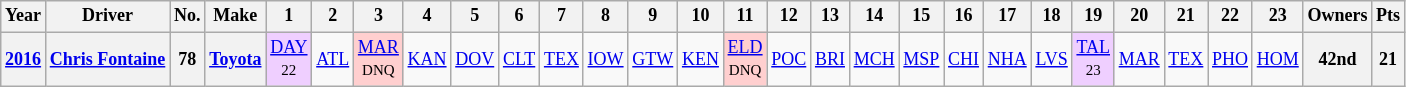<table class="wikitable" style="text-align:center; font-size:75%">
<tr>
<th>Year</th>
<th>Driver</th>
<th>No.</th>
<th>Make</th>
<th>1</th>
<th>2</th>
<th>3</th>
<th>4</th>
<th>5</th>
<th>6</th>
<th>7</th>
<th>8</th>
<th>9</th>
<th>10</th>
<th>11</th>
<th>12</th>
<th>13</th>
<th>14</th>
<th>15</th>
<th>16</th>
<th>17</th>
<th>18</th>
<th>19</th>
<th>20</th>
<th>21</th>
<th>22</th>
<th>23</th>
<th>Owners</th>
<th>Pts</th>
</tr>
<tr>
<th><a href='#'>2016</a></th>
<th><a href='#'>Chris Fontaine</a></th>
<th>78</th>
<th><a href='#'>Toyota</a></th>
<td style="background:#EFCFFF;"><a href='#'>DAY</a><br><small>22</small></td>
<td><a href='#'>ATL</a></td>
<td style="background:#FFCFCF;"><a href='#'>MAR</a><br><small>DNQ</small></td>
<td><a href='#'>KAN</a></td>
<td><a href='#'>DOV</a></td>
<td><a href='#'>CLT</a></td>
<td><a href='#'>TEX</a></td>
<td><a href='#'>IOW</a></td>
<td><a href='#'>GTW</a></td>
<td><a href='#'>KEN</a></td>
<td style="background:#FFCFCF;"><a href='#'>ELD</a><br><small>DNQ</small></td>
<td><a href='#'>POC</a></td>
<td><a href='#'>BRI</a></td>
<td><a href='#'>MCH</a></td>
<td><a href='#'>MSP</a></td>
<td><a href='#'>CHI</a></td>
<td><a href='#'>NHA</a></td>
<td><a href='#'>LVS</a></td>
<td style="background:#EFCFFF;"><a href='#'>TAL</a><br><small>23</small></td>
<td><a href='#'>MAR</a></td>
<td><a href='#'>TEX</a></td>
<td><a href='#'>PHO</a></td>
<td><a href='#'>HOM</a></td>
<th>42nd</th>
<th>21</th>
</tr>
</table>
